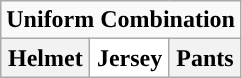<table class="wikitable">
<tr>
<td align="center" Colspan="3"><strong>Uniform Combination</strong></td>
</tr>
<tr align="center">
<th>Helmet</th>
<th style="background:#FFFFFF;">Jersey</th>
<th>Pants</th>
</tr>
</table>
